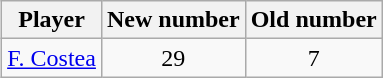<table class="wikitable" style="text-align:left;margin-left:1em;float:right">
<tr>
<th>Player</th>
<th>New number</th>
<th>Old number</th>
</tr>
<tr>
<td align=left><a href='#'>F. Costea</a></td>
<td align=center>29</td>
<td align=center>7</td>
</tr>
</table>
